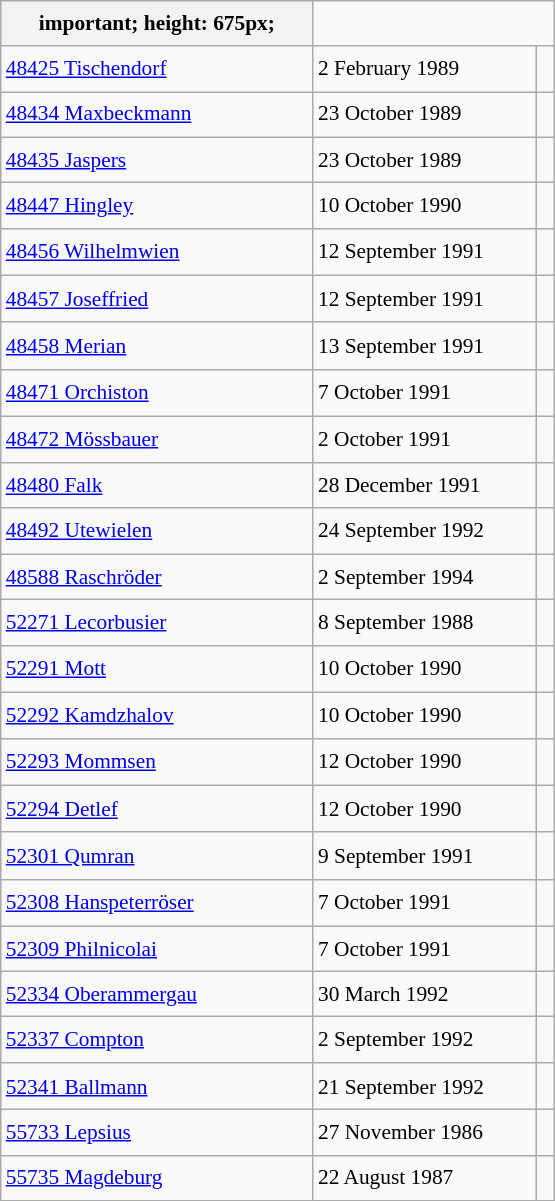<table class="wikitable" style="font-size: 89%; float: left; width: 26em; margin-right: 1em; line-height: 1.65em">
<tr>
<th>important; height: 675px;</th>
</tr>
<tr>
<td><a href='#'>48425 Tischendorf</a></td>
<td>2 February 1989</td>
<td><small></small></td>
</tr>
<tr>
<td><a href='#'>48434 Maxbeckmann</a></td>
<td>23 October 1989</td>
<td><small></small></td>
</tr>
<tr>
<td><a href='#'>48435 Jaspers</a></td>
<td>23 October 1989</td>
<td><small></small></td>
</tr>
<tr>
<td><a href='#'>48447 Hingley</a></td>
<td>10 October 1990</td>
<td><small></small> </td>
</tr>
<tr>
<td><a href='#'>48456 Wilhelmwien</a></td>
<td>12 September 1991</td>
<td><small></small> </td>
</tr>
<tr>
<td><a href='#'>48457 Joseffried</a></td>
<td>12 September 1991</td>
<td><small></small> </td>
</tr>
<tr>
<td><a href='#'>48458 Merian</a></td>
<td>13 September 1991</td>
<td><small></small> </td>
</tr>
<tr>
<td><a href='#'>48471 Orchiston</a></td>
<td>7 October 1991</td>
<td><small></small> </td>
</tr>
<tr>
<td><a href='#'>48472 Mössbauer</a></td>
<td>2 October 1991</td>
<td><small></small> </td>
</tr>
<tr>
<td><a href='#'>48480 Falk</a></td>
<td>28 December 1991</td>
<td><small></small></td>
</tr>
<tr>
<td><a href='#'>48492 Utewielen</a></td>
<td>24 September 1992</td>
<td><small></small> </td>
</tr>
<tr>
<td><a href='#'>48588 Raschröder</a></td>
<td>2 September 1994</td>
<td><small></small></td>
</tr>
<tr>
<td><a href='#'>52271 Lecorbusier</a></td>
<td>8 September 1988</td>
<td><small></small></td>
</tr>
<tr>
<td><a href='#'>52291 Mott</a></td>
<td>10 October 1990</td>
<td><small></small> </td>
</tr>
<tr>
<td><a href='#'>52292 Kamdzhalov</a></td>
<td>10 October 1990</td>
<td><small></small> </td>
</tr>
<tr>
<td><a href='#'>52293 Mommsen</a></td>
<td>12 October 1990</td>
<td><small></small> </td>
</tr>
<tr>
<td><a href='#'>52294 Detlef</a></td>
<td>12 October 1990</td>
<td><small></small> </td>
</tr>
<tr>
<td><a href='#'>52301 Qumran</a></td>
<td>9 September 1991</td>
<td><small></small> </td>
</tr>
<tr>
<td><a href='#'>52308 Hanspeterröser</a></td>
<td>7 October 1991</td>
<td><small></small> </td>
</tr>
<tr>
<td><a href='#'>52309 Philnicolai</a></td>
<td>7 October 1991</td>
<td><small></small></td>
</tr>
<tr>
<td><a href='#'>52334 Oberammergau</a></td>
<td>30 March 1992</td>
<td><small></small></td>
</tr>
<tr>
<td><a href='#'>52337 Compton</a></td>
<td>2 September 1992</td>
<td><small></small> </td>
</tr>
<tr>
<td><a href='#'>52341 Ballmann</a></td>
<td>21 September 1992</td>
<td><small></small> </td>
</tr>
<tr>
<td><a href='#'>55733 Lepsius</a></td>
<td>27 November 1986</td>
<td><small></small></td>
</tr>
<tr>
<td><a href='#'>55735 Magdeburg</a></td>
<td>22 August 1987</td>
<td><small></small></td>
</tr>
</table>
